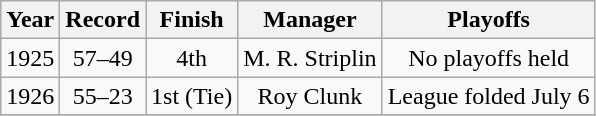<table class="wikitable">
<tr style="background: #F2F2F2;">
<th>Year</th>
<th>Record</th>
<th>Finish</th>
<th>Manager</th>
<th>Playoffs</th>
</tr>
<tr align=center>
<td>1925</td>
<td>57–49</td>
<td>4th</td>
<td>M. R. Striplin</td>
<td>No playoffs held</td>
</tr>
<tr align=center>
<td>1926</td>
<td>55–23</td>
<td>1st (Tie)</td>
<td>Roy Clunk</td>
<td>League folded July 6</td>
</tr>
<tr align=center>
</tr>
</table>
